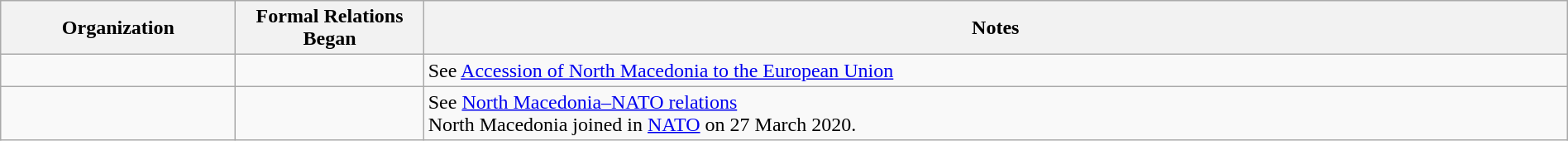<table class="wikitable sortable" border="1" style="width:100%; margin:auto;">
<tr>
<th width="15%">Organization</th>
<th width="12%">Formal Relations Began</th>
<th>Notes</th>
</tr>
<tr -valign="top">
<td></td>
<td></td>
<td>See <a href='#'>Accession of North Macedonia to the European Union</a></td>
</tr>
<tr -valign="top">
<td></td>
<td></td>
<td>See <a href='#'>North Macedonia–NATO relations</a><br>North Macedonia joined in <a href='#'>NATO</a> on 27 March 2020.</td>
</tr>
</table>
